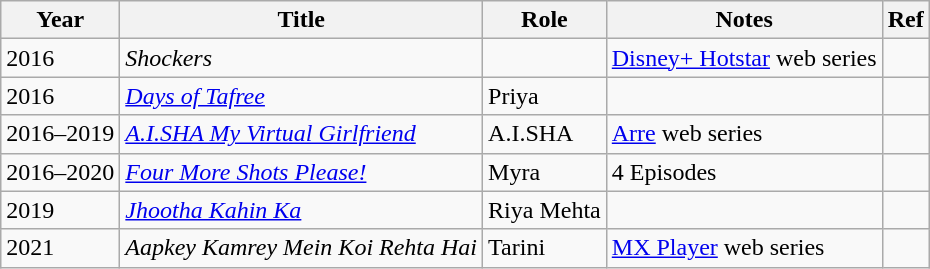<table class="wikitable">
<tr>
<th>Year</th>
<th>Title</th>
<th>Role</th>
<th>Notes</th>
<th>Ref</th>
</tr>
<tr>
<td>2016</td>
<td><em>Shockers</em></td>
<td></td>
<td><a href='#'>Disney+ Hotstar</a> web series</td>
<td></td>
</tr>
<tr>
<td>2016</td>
<td><em><a href='#'>Days of Tafree</a></em></td>
<td>Priya</td>
<td></td>
<td></td>
</tr>
<tr>
<td>2016–2019</td>
<td><em><a href='#'>A.I.SHA My Virtual Girlfriend</a></em></td>
<td>A.I.SHA</td>
<td><a href='#'>Arre</a> web series</td>
<td></td>
</tr>
<tr>
<td>2016–2020</td>
<td><em><a href='#'>Four More Shots Please!</a></em></td>
<td>Myra</td>
<td>4 Episodes</td>
<td></td>
</tr>
<tr>
<td>2019</td>
<td><em><a href='#'>Jhootha Kahin Ka</a></em></td>
<td>Riya Mehta</td>
<td></td>
<td></td>
</tr>
<tr>
<td>2021</td>
<td><em>Aapkey Kamrey Mein Koi Rehta Hai</em></td>
<td>Tarini</td>
<td><a href='#'>MX Player</a> web series</td>
<td></td>
</tr>
</table>
